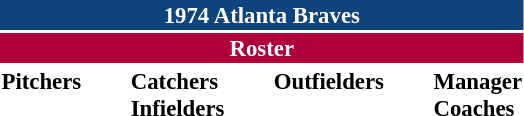<table class="toccolours" style="font-size: 95%;">
<tr>
<th colspan="10" style="background-color: #0f437c; color: white; text-align: center;">1974 Atlanta Braves</th>
</tr>
<tr>
<td colspan="10" style="background-color:#af0039; color: white; text-align: center;"><strong>Roster</strong></td>
</tr>
<tr>
<td valign="top"><strong>Pitchers</strong><br>













</td>
<td width="25px"></td>
<td valign="top"><strong>Catchers</strong><br>


<strong>Infielders</strong>









</td>
<td width="25px"></td>
<td valign="top"><strong>Outfielders</strong><br>






</td>
<td width="25px"></td>
<td valign="top"><strong>Manager</strong><br>

<strong>Coaches</strong>



</td>
</tr>
</table>
